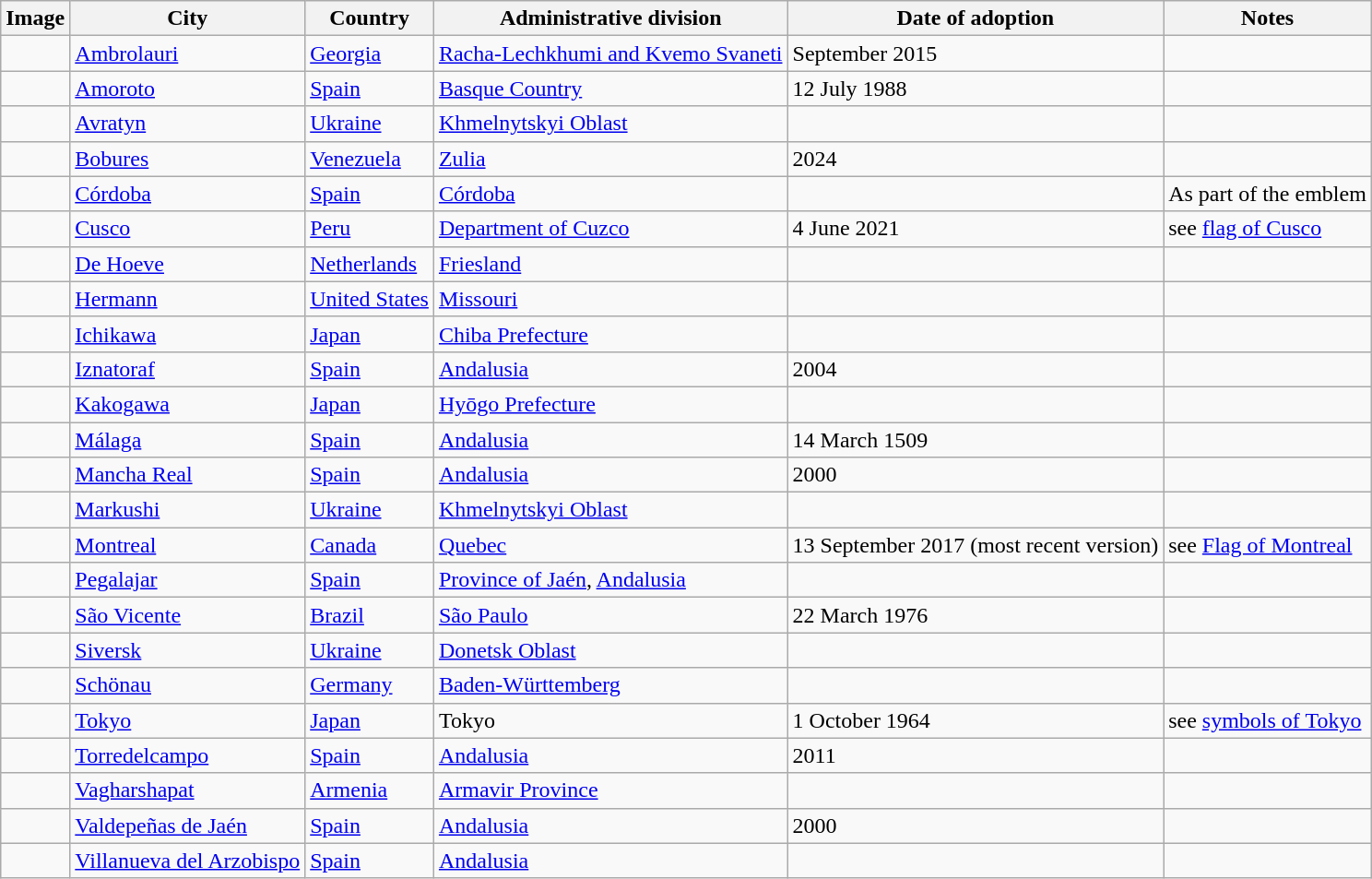<table class="wikitable">
<tr>
<th>Image</th>
<th>City</th>
<th>Country</th>
<th>Administrative division</th>
<th>Date of adoption</th>
<th>Notes</th>
</tr>
<tr>
<td></td>
<td><a href='#'>Ambrolauri</a></td>
<td><a href='#'>Georgia</a></td>
<td><a href='#'>Racha-Lechkhumi and Kvemo Svaneti</a></td>
<td>September 2015</td>
<td></td>
</tr>
<tr>
<td></td>
<td><a href='#'>Amoroto</a></td>
<td><a href='#'>Spain</a></td>
<td><a href='#'>Basque Country</a></td>
<td>12 July 1988</td>
<td></td>
</tr>
<tr>
<td></td>
<td><a href='#'>Avratyn</a></td>
<td><a href='#'>Ukraine</a></td>
<td><a href='#'>Khmelnytskyi Oblast</a></td>
<td></td>
<td></td>
</tr>
<tr>
<td></td>
<td><a href='#'>Bobures</a></td>
<td><a href='#'>Venezuela</a></td>
<td><a href='#'>Zulia</a></td>
<td>2024</td>
<td></td>
</tr>
<tr>
<td></td>
<td><a href='#'>Córdoba</a></td>
<td><a href='#'>Spain</a></td>
<td><a href='#'>Córdoba</a></td>
<td></td>
<td>As part of the emblem</td>
</tr>
<tr>
<td></td>
<td><a href='#'>Cusco</a></td>
<td><a href='#'>Peru</a></td>
<td><a href='#'>Department of Cuzco</a></td>
<td>4 June 2021</td>
<td>see <a href='#'>flag of Cusco</a></td>
</tr>
<tr>
<td></td>
<td><a href='#'>De Hoeve</a></td>
<td><a href='#'>Netherlands</a></td>
<td><a href='#'>Friesland</a></td>
<td></td>
<td></td>
</tr>
<tr>
<td></td>
<td><a href='#'>Hermann</a></td>
<td><a href='#'>United States</a></td>
<td><a href='#'>Missouri</a></td>
<td></td>
</tr>
<tr>
<td></td>
<td><a href='#'>Ichikawa</a></td>
<td><a href='#'>Japan</a></td>
<td><a href='#'>Chiba Prefecture</a></td>
<td></td>
<td></td>
</tr>
<tr>
<td></td>
<td><a href='#'>Iznatoraf</a></td>
<td><a href='#'>Spain</a></td>
<td><a href='#'>Andalusia</a></td>
<td>2004</td>
<td></td>
</tr>
<tr>
<td></td>
<td><a href='#'>Kakogawa</a></td>
<td><a href='#'>Japan</a></td>
<td><a href='#'>Hyōgo Prefecture</a></td>
<td></td>
<td></td>
</tr>
<tr>
<td></td>
<td><a href='#'>Málaga</a></td>
<td><a href='#'>Spain</a></td>
<td><a href='#'>Andalusia</a></td>
<td>14 March 1509</td>
<td></td>
</tr>
<tr>
<td></td>
<td><a href='#'>Mancha Real</a></td>
<td><a href='#'>Spain</a></td>
<td><a href='#'>Andalusia</a></td>
<td>2000</td>
<td></td>
</tr>
<tr>
<td></td>
<td><a href='#'>Markushi</a></td>
<td><a href='#'>Ukraine</a></td>
<td><a href='#'>Khmelnytskyi Oblast</a></td>
<td></td>
<td></td>
</tr>
<tr>
<td></td>
<td><a href='#'>Montreal</a></td>
<td><a href='#'>Canada</a></td>
<td><a href='#'>Quebec</a></td>
<td>13 September 2017 (most recent version)</td>
<td>see <a href='#'>Flag of Montreal</a></td>
</tr>
<tr>
<td></td>
<td><a href='#'>Pegalajar</a></td>
<td><a href='#'>Spain</a></td>
<td><a href='#'>Province of Jaén</a>, <a href='#'>Andalusia</a></td>
<td></td>
<td></td>
</tr>
<tr>
<td></td>
<td><a href='#'>São Vicente</a></td>
<td><a href='#'>Brazil</a></td>
<td><a href='#'>São Paulo</a></td>
<td>22 March 1976</td>
<td></td>
</tr>
<tr>
<td></td>
<td><a href='#'>Siversk</a></td>
<td><a href='#'>Ukraine</a></td>
<td><a href='#'>Donetsk Oblast</a></td>
<td></td>
<td></td>
</tr>
<tr>
<td></td>
<td><a href='#'>Schönau</a></td>
<td><a href='#'>Germany</a></td>
<td><a href='#'>Baden-Württemberg</a></td>
<td></td>
<td></td>
</tr>
<tr>
<td></td>
<td><a href='#'>Tokyo</a></td>
<td><a href='#'>Japan</a></td>
<td>Tokyo</td>
<td>1 October 1964</td>
<td>see <a href='#'>symbols of Tokyo</a></td>
</tr>
<tr>
<td></td>
<td><a href='#'>Torredelcampo</a></td>
<td><a href='#'>Spain</a></td>
<td><a href='#'>Andalusia</a></td>
<td>2011</td>
<td></td>
</tr>
<tr>
<td></td>
<td><a href='#'>Vagharshapat</a></td>
<td><a href='#'>Armenia</a></td>
<td><a href='#'>Armavir Province</a></td>
<td></td>
<td></td>
</tr>
<tr>
<td></td>
<td><a href='#'>Valdepeñas de Jaén</a></td>
<td><a href='#'>Spain</a></td>
<td><a href='#'>Andalusia</a></td>
<td>2000</td>
<td></td>
</tr>
<tr>
<td></td>
<td><a href='#'>Villanueva del Arzobispo</a></td>
<td><a href='#'>Spain</a></td>
<td><a href='#'>Andalusia</a></td>
<td></td>
<td></td>
</tr>
</table>
